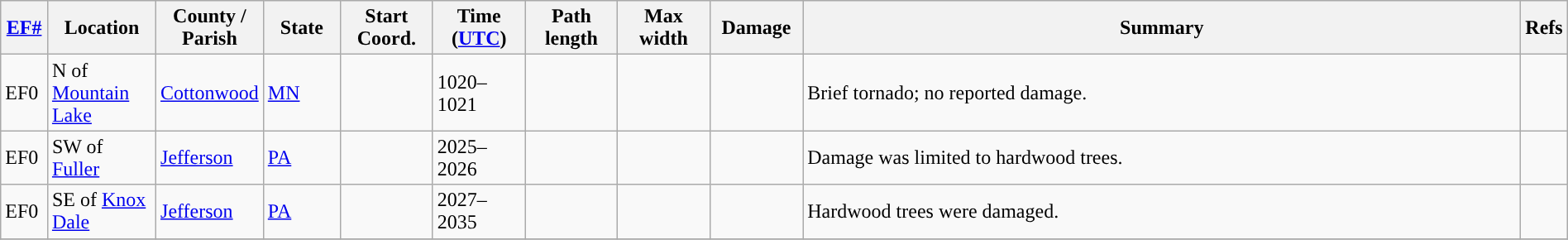<table class="wikitable sortable" style="width:100%;">
<tr>
<th scope="col" width="3%" align="center"><a href='#'>EF#</a></th>
<th scope="col" width="7%" align="center" class="unsortable">Location</th>
<th scope="col" width="6%" align="center" class="unsortable">County / Parish</th>
<th scope="col" width="5%" align="center">State</th>
<th scope="col" width="6%" align="center">Start Coord.</th>
<th scope="col" width="6%" align="center">Time (<a href='#'>UTC</a>)</th>
<th scope="col" width="6%" align="center">Path length</th>
<th scope="col" width="6%" align="center">Max width</th>
<th scope="col" width="6%" align="center">Damage</th>
<th scope="col" width="48%" class="unsortable" align="center">Summary</th>
<th scope="col" width="48%" class="unsortable" align="center">Refs</th>
</tr>
<tr>
<td>EF0</td>
<td>N of <a href='#'>Mountain Lake</a></td>
<td><a href='#'>Cottonwood</a></td>
<td><a href='#'>MN</a></td>
<td></td>
<td>1020–1021</td>
<td></td>
<td></td>
<td></td>
<td>Brief tornado; no reported damage.</td>
<td></td>
</tr>
<tr>
<td>EF0</td>
<td>SW of <a href='#'>Fuller</a></td>
<td><a href='#'>Jefferson</a></td>
<td><a href='#'>PA</a></td>
<td></td>
<td>2025–2026</td>
<td></td>
<td></td>
<td></td>
<td>Damage was limited to hardwood trees.</td>
<td></td>
</tr>
<tr>
<td>EF0</td>
<td>SE of <a href='#'>Knox Dale</a></td>
<td><a href='#'>Jefferson</a></td>
<td><a href='#'>PA</a></td>
<td></td>
<td>2027–2035</td>
<td></td>
<td></td>
<td></td>
<td>Hardwood trees were damaged.</td>
<td></td>
</tr>
<tr>
</tr>
</table>
